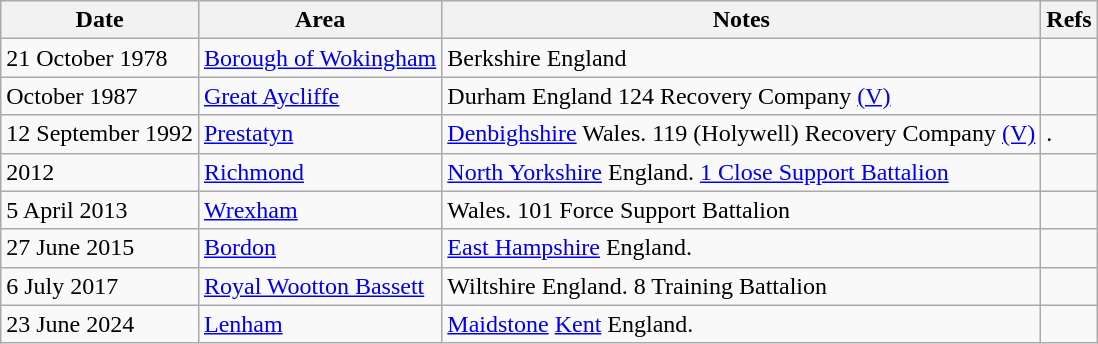<table class="wikitable sortable">
<tr>
<th data-sort-type="date">Date</th>
<th>Area</th>
<th>Notes</th>
<th>Refs</th>
</tr>
<tr>
<td data-sort-value="21 October 1978">21 October 1978</td>
<td><a href='#'>Borough of Wokingham</a></td>
<td>Berkshire England</td>
<td></td>
</tr>
<tr>
<td>October 1987</td>
<td><a href='#'>Great Aycliffe</a></td>
<td>Durham England 124 Recovery Company <a href='#'>(V)</a></td>
<td></td>
</tr>
<tr>
<td>12 September 1992</td>
<td><a href='#'>Prestatyn</a></td>
<td><a href='#'>Denbighshire</a> Wales. 119 (Holywell) Recovery Company <a href='#'>(V)</a></td>
<td>.</td>
</tr>
<tr>
<td>2012</td>
<td><a href='#'>Richmond</a></td>
<td><a href='#'>North Yorkshire</a> England. <a href='#'>1 Close Support Battalion</a></td>
<td></td>
</tr>
<tr>
<td>5 April 2013</td>
<td><a href='#'>Wrexham</a></td>
<td>Wales. 101 Force Support Battalion</td>
<td></td>
</tr>
<tr>
<td>27 June 2015</td>
<td><a href='#'>Bordon</a></td>
<td><a href='#'>East Hampshire</a> England.</td>
<td></td>
</tr>
<tr>
<td>6 July 2017</td>
<td><a href='#'>Royal Wootton Bassett</a></td>
<td>Wiltshire England. 8 Training Battalion</td>
<td></td>
</tr>
<tr>
<td>23 June 2024</td>
<td><a href='#'>Lenham</a></td>
<td><a href='#'>Maidstone</a> <a href='#'>Kent</a> England.</td>
<td></td>
</tr>
</table>
